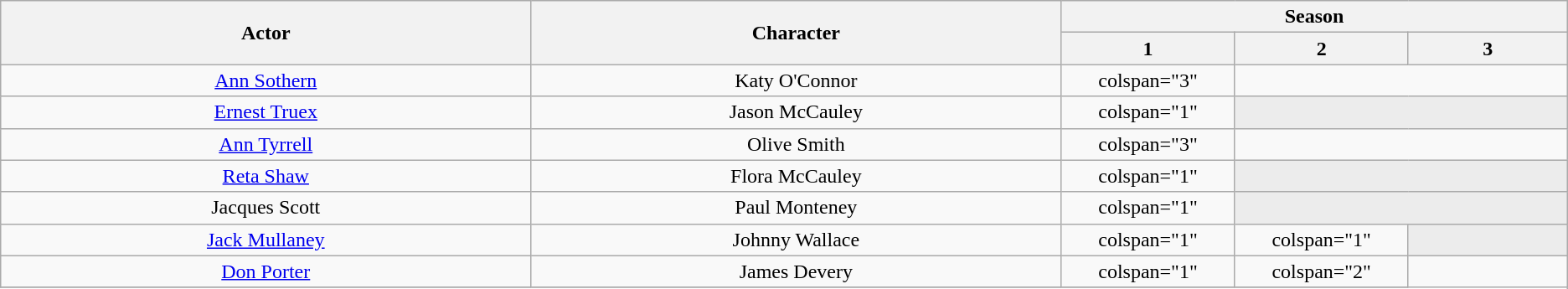<table class="wikitable plainrowheaders" style="text-align:center">
<tr>
<th scope="col" rowspan="2" style="width:20%;">Actor</th>
<th scope="col" rowspan="2" style="width:20%;">Character</th>
<th scope="col" colspan="3">Season</th>
</tr>
<tr>
<th scope="col" style="width:6%;">1</th>
<th scope="col" style="width:6%;">2</th>
<th scope="col" style="width:6%;">3</th>
</tr>
<tr>
<td scope="row"><a href='#'>Ann Sothern</a></td>
<td>Katy O'Connor</td>
<td>colspan="3" </td>
</tr>
<tr>
<td scope="row"><a href='#'>Ernest Truex</a></td>
<td>Jason McCauley</td>
<td>colspan="1" </td>
<td style="background:#ececec; color:gray;" colspan="2"></td>
</tr>
<tr>
<td scope="row"><a href='#'>Ann Tyrrell</a></td>
<td>Olive Smith</td>
<td>colspan="3" </td>
</tr>
<tr>
<td scope="row"><a href='#'>Reta Shaw</a></td>
<td>Flora McCauley</td>
<td>colspan="1" </td>
<td style="background:#ececec; color:gray;" colspan="2"></td>
</tr>
<tr>
<td scope="row">Jacques Scott</td>
<td>Paul Monteney</td>
<td>colspan="1" </td>
<td style="background:#ececec; color:gray;" colspan="2"></td>
</tr>
<tr>
<td scope="row"><a href='#'>Jack Mullaney</a></td>
<td>Johnny Wallace</td>
<td>colspan="1" </td>
<td>colspan="1" </td>
<td style="background:#ececec; color:gray;" colspan="1"></td>
</tr>
<tr>
<td scope="row"><a href='#'>Don Porter</a></td>
<td>James Devery</td>
<td>colspan="1" </td>
<td>colspan="2" </td>
</tr>
<tr>
</tr>
</table>
